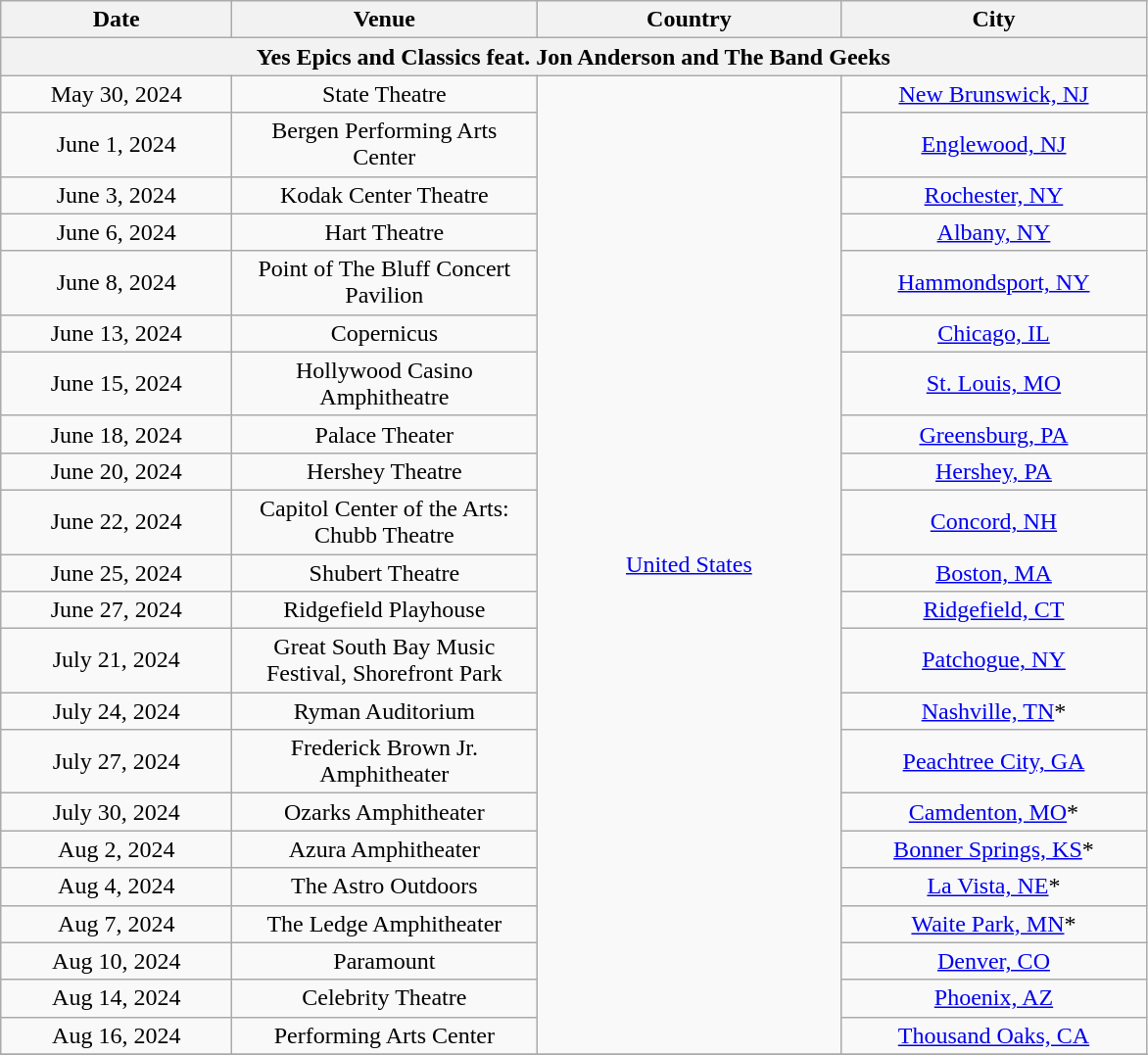<table class="wikitable" style="text-align:center;">
<tr>
<th style="width:150px;">Date</th>
<th style="width:200px;">Venue</th>
<th style="width:200px;">Country</th>
<th style="width:200px;">City</th>
</tr>
<tr>
<th colspan="4">Yes Epics and Classics feat. Jon Anderson and The Band Geeks</th>
</tr>
<tr>
<td>May 30, 2024</td>
<td>State Theatre</td>
<td rowspan="22"><a href='#'>United States</a></td>
<td><a href='#'>New Brunswick, NJ</a></td>
</tr>
<tr>
<td>June 1, 2024</td>
<td>Bergen Performing Arts Center</td>
<td><a href='#'>Englewood, NJ</a></td>
</tr>
<tr>
<td>June 3, 2024</td>
<td>Kodak Center Theatre</td>
<td><a href='#'>Rochester, NY</a></td>
</tr>
<tr>
<td>June 6, 2024</td>
<td>Hart Theatre</td>
<td><a href='#'>Albany, NY</a></td>
</tr>
<tr>
<td>June 8, 2024</td>
<td>Point of The Bluff Concert Pavilion</td>
<td><a href='#'>Hammondsport, NY</a></td>
</tr>
<tr>
<td>June 13, 2024</td>
<td>Copernicus</td>
<td><a href='#'>Chicago, IL</a></td>
</tr>
<tr>
<td>June 15, 2024</td>
<td>Hollywood Casino Amphitheatre</td>
<td><a href='#'>St. Louis, MO</a></td>
</tr>
<tr>
<td>June 18, 2024</td>
<td>Palace Theater</td>
<td><a href='#'>Greensburg, PA</a></td>
</tr>
<tr>
<td>June 20, 2024</td>
<td>Hershey Theatre</td>
<td><a href='#'>Hershey, PA</a></td>
</tr>
<tr>
<td>June 22, 2024</td>
<td>Capitol Center of the Arts: Chubb Theatre</td>
<td><a href='#'>Concord, NH</a></td>
</tr>
<tr>
<td>June 25, 2024</td>
<td>Shubert Theatre</td>
<td><a href='#'>Boston, MA</a></td>
</tr>
<tr>
<td>June 27, 2024</td>
<td>Ridgefield Playhouse</td>
<td><a href='#'>Ridgefield, CT</a></td>
</tr>
<tr>
<td>July 21, 2024</td>
<td>Great South Bay Music Festival, Shorefront Park</td>
<td><a href='#'>Patchogue, NY</a></td>
</tr>
<tr>
<td>July 24, 2024</td>
<td>Ryman Auditorium</td>
<td><a href='#'>Nashville, TN</a>*</td>
</tr>
<tr>
<td>July 27, 2024</td>
<td>Frederick Brown Jr. Amphitheater</td>
<td><a href='#'>Peachtree City, GA</a></td>
</tr>
<tr>
<td>July 30, 2024</td>
<td>Ozarks Amphitheater</td>
<td><a href='#'>Camdenton, MO</a>*</td>
</tr>
<tr>
<td>Aug 2, 2024</td>
<td>Azura Amphitheater</td>
<td><a href='#'>Bonner Springs, KS</a>*</td>
</tr>
<tr>
<td>Aug 4, 2024</td>
<td>The Astro Outdoors</td>
<td><a href='#'>La Vista, NE</a>*</td>
</tr>
<tr>
<td>Aug 7, 2024</td>
<td>The Ledge Amphitheater</td>
<td><a href='#'>Waite Park, MN</a>*</td>
</tr>
<tr>
<td>Aug 10, 2024</td>
<td>Paramount</td>
<td><a href='#'>Denver, CO</a></td>
</tr>
<tr>
<td>Aug 14, 2024</td>
<td>Celebrity Theatre</td>
<td><a href='#'>Phoenix, AZ</a></td>
</tr>
<tr>
<td>Aug 16, 2024</td>
<td>Performing Arts Center</td>
<td><a href='#'>Thousand Oaks, CA</a></td>
</tr>
<tr>
</tr>
</table>
